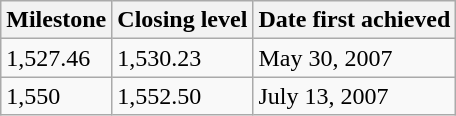<table class="wikitable">
<tr>
<th>Milestone</th>
<th>Closing level</th>
<th>Date first achieved</th>
</tr>
<tr>
<td>1,527.46</td>
<td>1,530.23</td>
<td>May 30, 2007</td>
</tr>
<tr>
<td>1,550</td>
<td>1,552.50</td>
<td>July 13, 2007</td>
</tr>
</table>
